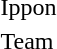<table>
<tr>
<td rowspan=2>Ippon</td>
<td rowspan=2></td>
<td rowspan=2></td>
<td></td>
</tr>
<tr>
<td></td>
</tr>
<tr>
<td rowspan=2>Team</td>
<td rowspan=2></td>
<td rowspan=2></td>
<td> <br> </td>
</tr>
<tr>
</tr>
</table>
